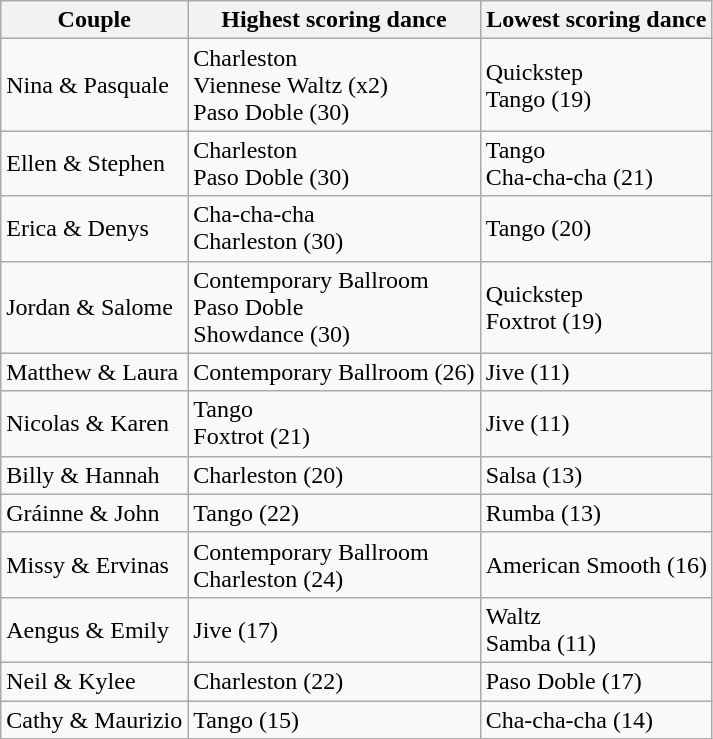<table class="wikitable">
<tr>
<th>Couple</th>
<th>Highest scoring dance</th>
<th>Lowest scoring dance</th>
</tr>
<tr>
<td>Nina & Pasquale</td>
<td>Charleston<br>Viennese Waltz (x2) <br>Paso Doble (30)</td>
<td>Quickstep<br>Tango (19)</td>
</tr>
<tr>
<td>Ellen & Stephen</td>
<td>Charleston<br>Paso Doble (30)</td>
<td>Tango<br>Cha-cha-cha (21)</td>
</tr>
<tr>
<td>Erica & Denys</td>
<td>Cha-cha-cha<br>Charleston (30)</td>
<td>Tango (20)</td>
</tr>
<tr>
<td>Jordan & Salome</td>
<td>Contemporary Ballroom<br>Paso Doble<br>Showdance (30)</td>
<td>Quickstep<br>Foxtrot (19)</td>
</tr>
<tr>
<td>Matthew & Laura</td>
<td>Contemporary Ballroom (26)</td>
<td>Jive (11)</td>
</tr>
<tr>
<td>Nicolas & Karen</td>
<td>Tango<br>Foxtrot (21)</td>
<td>Jive (11)</td>
</tr>
<tr>
<td>Billy & Hannah</td>
<td>Charleston (20)</td>
<td>Salsa (13)</td>
</tr>
<tr>
<td>Gráinne & John</td>
<td>Tango (22)</td>
<td>Rumba (13)</td>
</tr>
<tr>
<td>Missy & Ervinas</td>
<td>Contemporary Ballroom<br>Charleston (24)</td>
<td>American Smooth (16)</td>
</tr>
<tr>
<td>Aengus & Emily</td>
<td>Jive (17)</td>
<td>Waltz<br>Samba (11)</td>
</tr>
<tr>
<td>Neil & Kylee</td>
<td>Charleston (22)</td>
<td>Paso Doble (17)</td>
</tr>
<tr>
<td>Cathy & Maurizio</td>
<td>Tango (15)</td>
<td>Cha-cha-cha (14)</td>
</tr>
</table>
